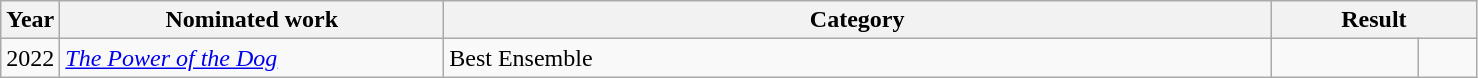<table class=wikitable>
<tr>
<th width=4%>Year</th>
<th width=26%>Nominated work</th>
<th width=56%>Category</th>
<th width=14% colspan=2>Result</th>
</tr>
<tr>
<td>2022</td>
<td><em><a href='#'>The Power of the Dog</a></em></td>
<td>Best Ensemble</td>
<td></td>
<td width=4% align=center></td>
</tr>
</table>
